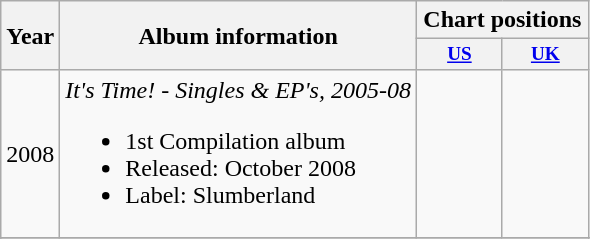<table class="wikitable">
<tr>
<th rowspan="2">Year</th>
<th rowspan="2">Album information</th>
<th colspan="5">Chart positions</th>
</tr>
<tr>
<th style="width:4em;font-size:80%"><a href='#'>US</a></th>
<th style="width:4em;font-size:80%"><a href='#'>UK</a></th>
</tr>
<tr>
<td>2008</td>
<td><em>It's Time! - Singles & EP's, 2005-08</em><br><ul><li>1st Compilation album</li><li>Released: October 2008</li><li>Label: Slumberland</li></ul></td>
<td align="center"></td>
<td align="center"></td>
</tr>
<tr bgcolor="#FCFCFC">
</tr>
<tr>
</tr>
</table>
